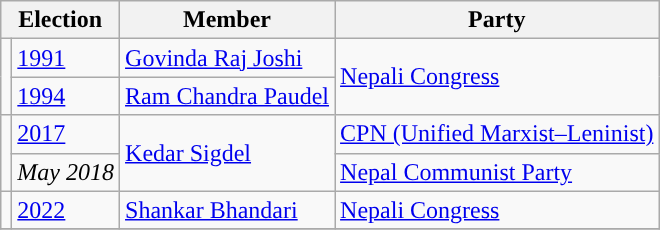<table class="wikitable">
<tr>
<th colspan="2">Election</th>
<th>Member</th>
<th>Party</th>
</tr>
<tr>
<td rowspan="2" style="background-color:"></td>
<td><a href='#'>1991</a></td>
<td><a href='#'>Govinda Raj Joshi</a></td>
<td rowspan="2"><a href='#'>Nepali Congress</a></td>
</tr>
<tr>
<td><a href='#'>1994</a></td>
<td><a href='#'>Ram Chandra Paudel</a></td>
</tr>
<tr>
<td rowspan="2" style="background-color:"></td>
<td><a href='#'>2017</a></td>
<td rowspan="2"><a href='#'>Kedar Sigdel</a></td>
<td><a href='#'>CPN (Unified Marxist–Leninist)</a></td>
</tr>
<tr>
<td><em>May 2018</em></td>
<td><a href='#'>Nepal Communist Party</a></td>
</tr>
<tr>
<td></td>
<td><a href='#'>2022</a></td>
<td><a href='#'>Shankar Bhandari</a></td>
<td><a href='#'>Nepali Congress</a></td>
</tr>
<tr>
</tr>
</table>
